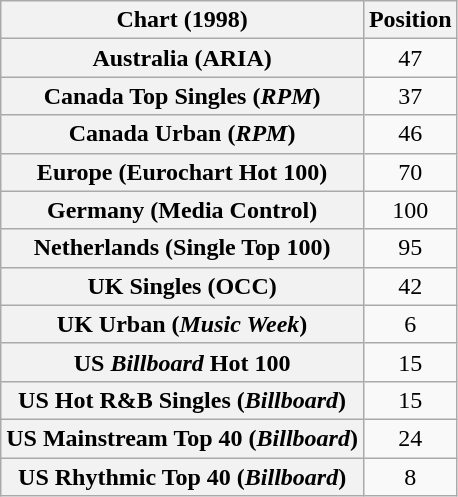<table class="wikitable sortable plainrowheaders" style="text-align:center">
<tr>
<th>Chart (1998)</th>
<th>Position</th>
</tr>
<tr>
<th scope="row">Australia (ARIA)</th>
<td>47</td>
</tr>
<tr>
<th scope="row">Canada Top Singles (<em>RPM</em>)</th>
<td>37</td>
</tr>
<tr>
<th scope="row">Canada Urban (<em>RPM</em>)</th>
<td>46</td>
</tr>
<tr>
<th scope="row">Europe (Eurochart Hot 100)</th>
<td>70</td>
</tr>
<tr>
<th scope="row">Germany (Media Control)</th>
<td>100</td>
</tr>
<tr>
<th scope="row">Netherlands (Single Top 100)</th>
<td>95</td>
</tr>
<tr>
<th scope="row">UK Singles (OCC)</th>
<td>42</td>
</tr>
<tr>
<th scope="row">UK Urban (<em>Music Week</em>)</th>
<td>6</td>
</tr>
<tr>
<th scope="row">US <em>Billboard</em> Hot 100</th>
<td>15</td>
</tr>
<tr>
<th scope="row">US Hot R&B Singles (<em>Billboard</em>)</th>
<td>15</td>
</tr>
<tr>
<th scope="row">US Mainstream Top 40 (<em>Billboard</em>)</th>
<td>24</td>
</tr>
<tr>
<th scope="row">US Rhythmic Top 40 (<em>Billboard</em>)</th>
<td>8</td>
</tr>
</table>
